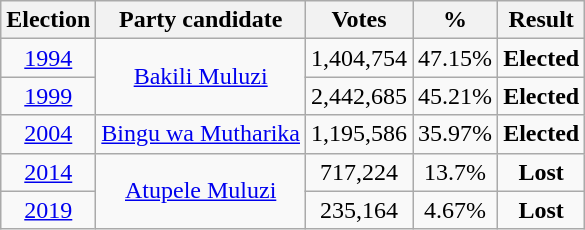<table class=wikitable style=text-align:center>
<tr>
<th>Election</th>
<th>Party candidate</th>
<th>Votes</th>
<th>%</th>
<th>Result</th>
</tr>
<tr>
<td><a href='#'>1994</a></td>
<td rowspan="2"><a href='#'>Bakili Muluzi</a></td>
<td>1,404,754</td>
<td>47.15%</td>
<td><strong>Elected</strong> </td>
</tr>
<tr>
<td><a href='#'>1999</a></td>
<td>2,442,685</td>
<td>45.21%</td>
<td><strong>Elected</strong> </td>
</tr>
<tr>
<td><a href='#'>2004</a></td>
<td><a href='#'>Bingu wa Mutharika</a></td>
<td>1,195,586</td>
<td>35.97%</td>
<td><strong>Elected</strong> </td>
</tr>
<tr>
<td><a href='#'>2014</a></td>
<td rowspan="2"><a href='#'>Atupele Muluzi</a></td>
<td>717,224</td>
<td>13.7%</td>
<td><strong>Lost</strong> </td>
</tr>
<tr>
<td><a href='#'>2019</a></td>
<td>235,164</td>
<td>4.67%</td>
<td><strong>Lost</strong> </td>
</tr>
</table>
